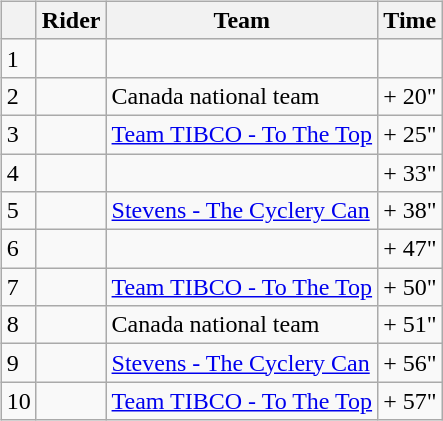<table>
<tr>
<td><br><table class="wikitable">
<tr>
<th></th>
<th>Rider</th>
<th>Team</th>
<th>Time</th>
</tr>
<tr>
<td>1</td>
<td></td>
<td></td>
<td align="right"></td>
</tr>
<tr>
<td>2</td>
<td></td>
<td>Canada national team</td>
<td align="right">+ 20"</td>
</tr>
<tr>
<td>3</td>
<td></td>
<td><a href='#'>Team TIBCO - To The Top</a></td>
<td align="right">+ 25"</td>
</tr>
<tr>
<td>4</td>
<td></td>
<td></td>
<td align="right">+ 33"</td>
</tr>
<tr>
<td>5</td>
<td></td>
<td><a href='#'>Stevens - The Cyclery Can</a></td>
<td align="right">+ 38"</td>
</tr>
<tr>
<td>6</td>
<td></td>
<td></td>
<td align="right">+ 47"</td>
</tr>
<tr>
<td>7</td>
<td></td>
<td><a href='#'>Team TIBCO - To The Top</a></td>
<td align="right">+ 50"</td>
</tr>
<tr>
<td>8</td>
<td></td>
<td>Canada national team</td>
<td align="right">+ 51"</td>
</tr>
<tr>
<td>9</td>
<td></td>
<td><a href='#'>Stevens - The Cyclery Can</a></td>
<td align="right">+ 56"</td>
</tr>
<tr>
<td>10</td>
<td></td>
<td><a href='#'>Team TIBCO - To The Top</a></td>
<td align="right">+ 57"</td>
</tr>
</table>
</td>
</tr>
</table>
